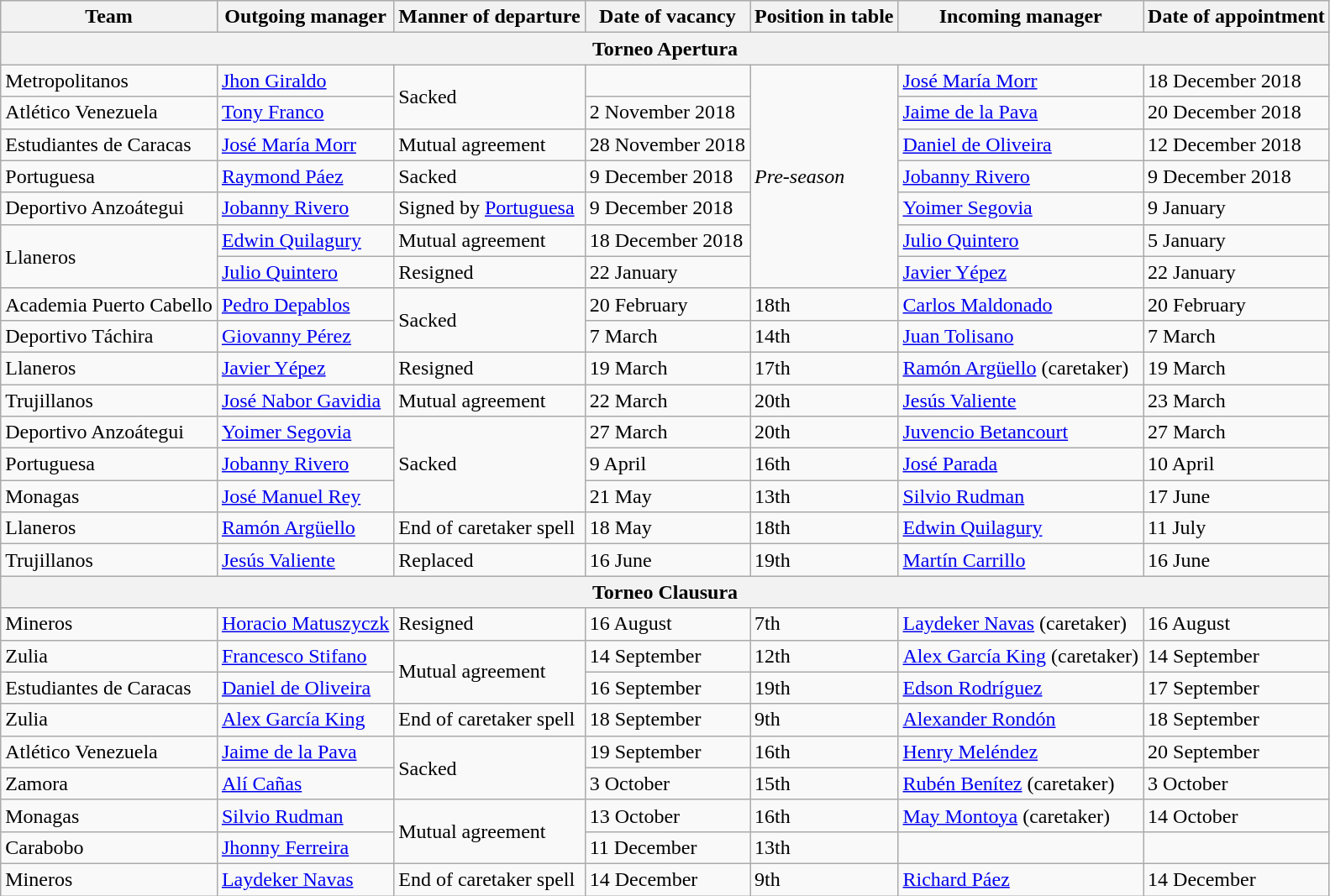<table class="wikitable sortable">
<tr>
<th>Team</th>
<th>Outgoing manager</th>
<th>Manner of departure</th>
<th>Date of vacancy</th>
<th>Position in table</th>
<th>Incoming manager</th>
<th>Date of appointment</th>
</tr>
<tr>
<th colspan=7>Torneo Apertura</th>
</tr>
<tr>
<td>Metropolitanos</td>
<td> <a href='#'>Jhon Giraldo</a></td>
<td rowspan=2>Sacked</td>
<td></td>
<td rowspan=7><em>Pre-season</em></td>
<td> <a href='#'>José María Morr</a></td>
<td>18 December 2018</td>
</tr>
<tr>
<td>Atlético Venezuela</td>
<td> <a href='#'>Tony Franco</a></td>
<td>2 November 2018</td>
<td> <a href='#'>Jaime de la Pava</a></td>
<td>20 December 2018</td>
</tr>
<tr>
<td>Estudiantes de Caracas</td>
<td> <a href='#'>José María Morr</a></td>
<td>Mutual agreement</td>
<td>28 November 2018</td>
<td> <a href='#'>Daniel de Oliveira</a></td>
<td>12 December 2018</td>
</tr>
<tr>
<td>Portuguesa</td>
<td> <a href='#'>Raymond Páez</a></td>
<td>Sacked</td>
<td>9 December 2018</td>
<td> <a href='#'>Jobanny Rivero</a></td>
<td>9 December 2018</td>
</tr>
<tr>
<td>Deportivo Anzoátegui</td>
<td> <a href='#'>Jobanny Rivero</a></td>
<td>Signed by <a href='#'>Portuguesa</a></td>
<td>9 December 2018</td>
<td> <a href='#'>Yoimer Segovia</a></td>
<td>9 January</td>
</tr>
<tr>
<td rowspan=2>Llaneros</td>
<td> <a href='#'>Edwin Quilagury</a></td>
<td>Mutual agreement</td>
<td>18 December 2018</td>
<td> <a href='#'>Julio Quintero</a></td>
<td>5 January</td>
</tr>
<tr>
<td> <a href='#'>Julio Quintero</a></td>
<td>Resigned</td>
<td>22 January</td>
<td> <a href='#'>Javier Yépez</a></td>
<td>22 January</td>
</tr>
<tr>
<td>Academia Puerto Cabello</td>
<td> <a href='#'>Pedro Depablos</a></td>
<td rowspan=2>Sacked</td>
<td>20 February</td>
<td>18th</td>
<td> <a href='#'>Carlos Maldonado</a></td>
<td>20 February</td>
</tr>
<tr>
<td>Deportivo Táchira</td>
<td> <a href='#'>Giovanny Pérez</a></td>
<td>7 March</td>
<td>14th</td>
<td> <a href='#'>Juan Tolisano</a></td>
<td>7 March</td>
</tr>
<tr>
<td>Llaneros</td>
<td> <a href='#'>Javier Yépez</a></td>
<td>Resigned</td>
<td>19 March</td>
<td>17th</td>
<td> <a href='#'>Ramón Argüello</a> (caretaker)</td>
<td>19 March</td>
</tr>
<tr>
<td>Trujillanos</td>
<td> <a href='#'>José Nabor Gavidia</a></td>
<td>Mutual agreement</td>
<td>22 March</td>
<td>20th</td>
<td> <a href='#'>Jesús Valiente</a></td>
<td>23 March</td>
</tr>
<tr>
<td>Deportivo Anzoátegui</td>
<td> <a href='#'>Yoimer Segovia</a></td>
<td rowspan=3>Sacked</td>
<td>27 March</td>
<td>20th</td>
<td> <a href='#'>Juvencio Betancourt</a></td>
<td>27 March</td>
</tr>
<tr>
<td>Portuguesa</td>
<td> <a href='#'>Jobanny Rivero</a></td>
<td>9 April</td>
<td>16th</td>
<td> <a href='#'>José Parada</a></td>
<td>10 April</td>
</tr>
<tr>
<td>Monagas</td>
<td> <a href='#'>José Manuel Rey</a></td>
<td>21 May</td>
<td>13th</td>
<td> <a href='#'>Silvio Rudman</a></td>
<td>17 June</td>
</tr>
<tr>
<td>Llaneros</td>
<td> <a href='#'>Ramón Argüello</a></td>
<td>End of caretaker spell</td>
<td>18 May</td>
<td>18th</td>
<td> <a href='#'>Edwin Quilagury</a></td>
<td>11 July</td>
</tr>
<tr>
<td>Trujillanos</td>
<td> <a href='#'>Jesús Valiente</a></td>
<td>Replaced</td>
<td>16 June</td>
<td>19th</td>
<td> <a href='#'>Martín Carrillo</a></td>
<td>16 June</td>
</tr>
<tr>
<th colspan=7>Torneo Clausura</th>
</tr>
<tr>
<td>Mineros</td>
<td> <a href='#'>Horacio Matuszyczk</a></td>
<td>Resigned</td>
<td>16 August</td>
<td>7th</td>
<td> <a href='#'>Laydeker Navas</a> (caretaker)</td>
<td>16 August</td>
</tr>
<tr>
<td>Zulia</td>
<td> <a href='#'>Francesco Stifano</a></td>
<td rowspan=2>Mutual agreement</td>
<td>14 September</td>
<td>12th</td>
<td> <a href='#'>Alex García King</a> (caretaker)</td>
<td>14 September</td>
</tr>
<tr>
<td>Estudiantes de Caracas</td>
<td> <a href='#'>Daniel de Oliveira</a></td>
<td>16 September</td>
<td>19th</td>
<td> <a href='#'>Edson Rodríguez</a></td>
<td>17 September</td>
</tr>
<tr>
<td>Zulia</td>
<td> <a href='#'>Alex García King</a></td>
<td>End of caretaker spell</td>
<td>18 September</td>
<td>9th</td>
<td> <a href='#'>Alexander Rondón</a></td>
<td>18 September</td>
</tr>
<tr>
<td>Atlético Venezuela</td>
<td> <a href='#'>Jaime de la Pava</a></td>
<td rowspan=2>Sacked</td>
<td>19 September</td>
<td>16th</td>
<td> <a href='#'>Henry Meléndez</a></td>
<td>20 September</td>
</tr>
<tr>
<td>Zamora</td>
<td> <a href='#'>Alí Cañas</a></td>
<td>3 October</td>
<td>15th</td>
<td> <a href='#'>Rubén Benítez</a> (caretaker)</td>
<td>3 October</td>
</tr>
<tr>
<td>Monagas</td>
<td> <a href='#'>Silvio Rudman</a></td>
<td rowspan=2>Mutual agreement</td>
<td>13 October</td>
<td>16th</td>
<td> <a href='#'>May Montoya</a> (caretaker)</td>
<td>14 October</td>
</tr>
<tr>
<td>Carabobo</td>
<td> <a href='#'>Jhonny Ferreira</a></td>
<td>11 December</td>
<td>13th</td>
<td></td>
<td></td>
</tr>
<tr>
<td>Mineros</td>
<td> <a href='#'>Laydeker Navas</a></td>
<td>End of caretaker spell</td>
<td>14 December</td>
<td>9th</td>
<td> <a href='#'>Richard Páez</a></td>
<td>14 December</td>
</tr>
</table>
